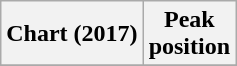<table class="wikitable sortable plainrowheaders">
<tr>
<th>Chart (2017)</th>
<th>Peak<br>position</th>
</tr>
<tr>
</tr>
</table>
